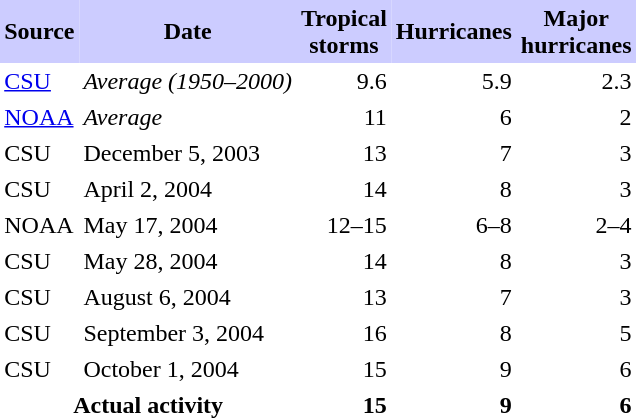<table class="toccolours" cellspacing=0 cellpadding=3 style="float:right; margin-left:1em; text-align:right;">
<tr style="background:#ccf; text-align:center;">
<td><strong>Source</strong></td>
<td><strong>Date</strong></td>
<td><strong><span>Tropical<br>storms</span></strong></td>
<td><strong><span>Hurricanes</span></strong></td>
<td><strong><span>Major<br>hurricanes</span></strong></td>
</tr>
<tr>
<td align="left"><a href='#'>CSU</a></td>
<td align="left"><em>Average <span>(1950–2000)</span></em></td>
<td>9.6</td>
<td>5.9</td>
<td>2.3</td>
</tr>
<tr>
<td align="left"><a href='#'>NOAA</a></td>
<td align="left"><em>Average</em></td>
<td>11</td>
<td>6</td>
<td>2</td>
</tr>
<tr>
<td align="left">CSU</td>
<td align="left">December 5, 2003</td>
<td>13</td>
<td>7</td>
<td>3</td>
</tr>
<tr>
<td align="left">CSU</td>
<td align="left">April 2, 2004</td>
<td>14</td>
<td>8</td>
<td>3</td>
</tr>
<tr>
<td align="left">NOAA</td>
<td align="left">May 17, 2004</td>
<td>12–15</td>
<td>6–8</td>
<td>2–4</td>
</tr>
<tr>
<td align="left">CSU</td>
<td align="left">May 28, 2004</td>
<td>14</td>
<td>8</td>
<td>3</td>
</tr>
<tr>
<td align="left">CSU</td>
<td align="left">August 6, 2004</td>
<td>13</td>
<td>7</td>
<td>3</td>
</tr>
<tr>
<td align="left">CSU</td>
<td align="left">September 3, 2004</td>
<td>16</td>
<td>8</td>
<td>5</td>
</tr>
<tr>
<td align="left">CSU</td>
<td align="left">October 1, 2004</td>
<td>15</td>
<td>9</td>
<td>6</td>
</tr>
<tr>
<td style="text-align:center;" colspan="2"><strong>Actual activity</strong></td>
<td><strong>15</strong></td>
<td><strong>9</strong></td>
<td><strong>6</strong></td>
</tr>
</table>
